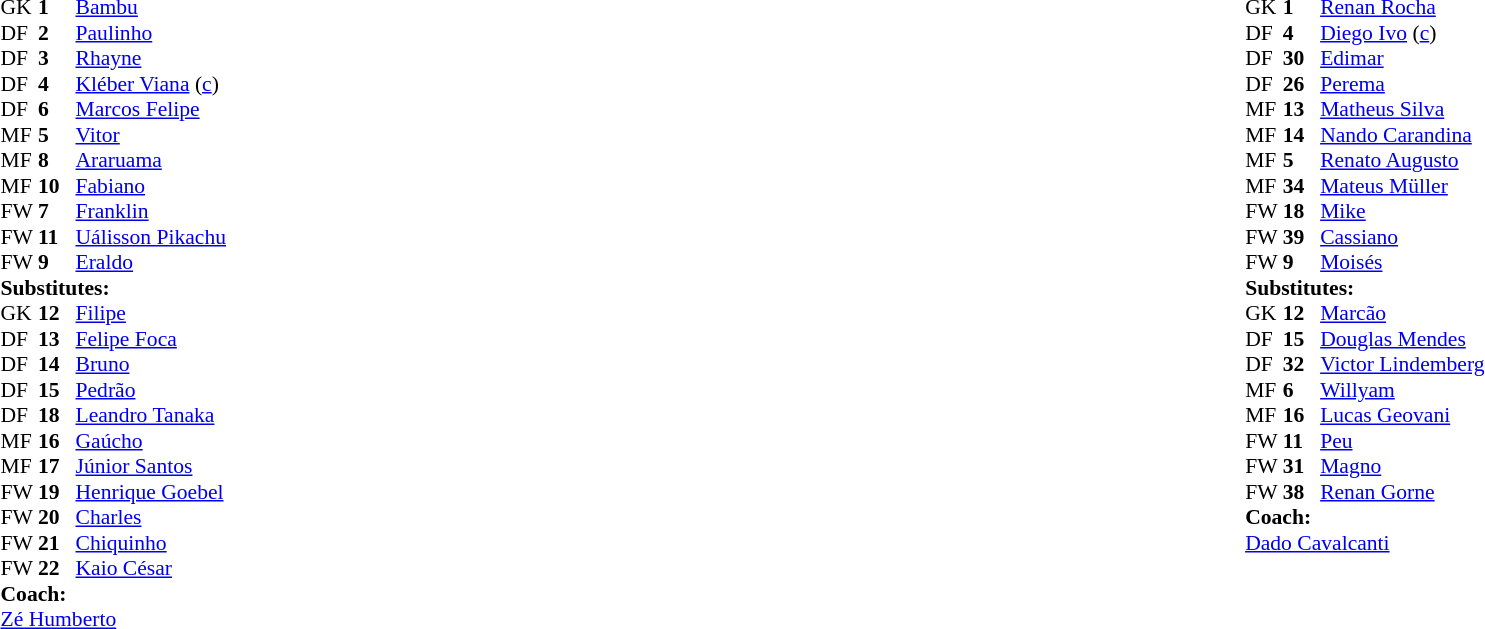<table width="100%">
<tr>
<td valign="top" width="40%"><br><table style="font-size:90%" cellspacing="0" cellpadding="0">
<tr>
<th width=25></th>
<th width=25></th>
</tr>
<tr>
<td>GK</td>
<td><strong>1</strong></td>
<td> <a href='#'>Bambu</a></td>
</tr>
<tr>
<td>DF</td>
<td><strong>2</strong></td>
<td> <a href='#'>Paulinho</a></td>
</tr>
<tr>
<td>DF</td>
<td><strong>3</strong></td>
<td> <a href='#'>Rhayne</a></td>
</tr>
<tr>
<td>DF</td>
<td><strong>4</strong></td>
<td> <a href='#'>Kléber Viana</a> (<a href='#'>c</a>)</td>
</tr>
<tr>
<td>DF</td>
<td><strong>6</strong></td>
<td> <a href='#'>Marcos Felipe</a></td>
</tr>
<tr>
<td>MF</td>
<td><strong>5</strong></td>
<td> <a href='#'>Vitor</a></td>
</tr>
<tr>
<td>MF</td>
<td><strong>8</strong></td>
<td> <a href='#'>Araruama</a></td>
<td></td>
<td></td>
</tr>
<tr>
<td>MF</td>
<td><strong>10</strong></td>
<td> <a href='#'>Fabiano</a></td>
<td></td>
<td></td>
</tr>
<tr>
<td>FW</td>
<td><strong>7</strong></td>
<td> <a href='#'>Franklin</a></td>
</tr>
<tr>
<td>FW</td>
<td><strong>11</strong></td>
<td> <a href='#'>Uálisson Pikachu</a></td>
<td></td>
<td></td>
</tr>
<tr>
<td>FW</td>
<td><strong>9</strong></td>
<td> <a href='#'>Eraldo</a></td>
</tr>
<tr>
<td colspan=3><strong>Substitutes:</strong></td>
</tr>
<tr>
<td>GK</td>
<td><strong>12</strong></td>
<td> <a href='#'>Filipe</a></td>
</tr>
<tr>
<td>DF</td>
<td><strong>13</strong></td>
<td> <a href='#'>Felipe Foca</a></td>
</tr>
<tr>
<td>DF</td>
<td><strong>14</strong></td>
<td> <a href='#'>Bruno</a></td>
</tr>
<tr>
<td>DF</td>
<td><strong>15</strong></td>
<td> <a href='#'>Pedrão</a></td>
</tr>
<tr>
<td>DF</td>
<td><strong>18</strong></td>
<td> <a href='#'>Leandro Tanaka</a></td>
</tr>
<tr>
<td>MF</td>
<td><strong>16</strong></td>
<td> <a href='#'>Gaúcho</a></td>
</tr>
<tr>
<td>MF</td>
<td><strong>17</strong></td>
<td> <a href='#'>Júnior Santos</a></td>
<td></td>
<td></td>
</tr>
<tr>
<td>FW</td>
<td><strong>19</strong></td>
<td> <a href='#'>Henrique Goebel</a></td>
</tr>
<tr>
<td>FW</td>
<td><strong>20</strong></td>
<td> <a href='#'>Charles</a></td>
<td></td>
<td></td>
</tr>
<tr>
<td>FW</td>
<td><strong>21</strong></td>
<td> <a href='#'>Chiquinho</a></td>
<td></td>
<td></td>
</tr>
<tr>
<td>FW</td>
<td><strong>22</strong></td>
<td> <a href='#'>Kaio César</a></td>
</tr>
<tr>
<td></td>
</tr>
<tr>
<td colspan=3><strong>Coach:</strong></td>
</tr>
<tr>
<td colspan=4> <a href='#'>Zé Humberto</a></td>
</tr>
</table>
</td>
<td valign="top" width="50%"><br><table style="font-size:90%;" cellspacing="0" cellpadding="0" align="center">
<tr>
<th width=25></th>
<th width=25></th>
</tr>
<tr>
<td>GK</td>
<td><strong>1</strong></td>
<td> <a href='#'>Renan Rocha</a></td>
</tr>
<tr>
<td>DF</td>
<td><strong>4</strong></td>
<td> <a href='#'>Diego Ivo</a> (<a href='#'>c</a>)</td>
<td></td>
<td></td>
</tr>
<tr>
<td>DF</td>
<td><strong>30</strong></td>
<td> <a href='#'>Edimar</a></td>
</tr>
<tr>
<td>DF</td>
<td><strong>26</strong></td>
<td> <a href='#'>Perema</a></td>
</tr>
<tr>
<td>MF</td>
<td><strong>13</strong></td>
<td> <a href='#'>Matheus Silva</a></td>
<td></td>
<td></td>
</tr>
<tr>
<td>MF</td>
<td><strong>14</strong></td>
<td> <a href='#'>Nando Carandina</a></td>
</tr>
<tr>
<td>MF</td>
<td><strong>5</strong></td>
<td> <a href='#'>Renato Augusto</a></td>
</tr>
<tr>
<td>MF</td>
<td><strong>34</strong></td>
<td> <a href='#'>Mateus Müller</a></td>
</tr>
<tr>
<td>FW</td>
<td><strong>18</strong></td>
<td> <a href='#'>Mike</a></td>
<td></td>
<td></td>
</tr>
<tr>
<td>FW</td>
<td><strong>39</strong></td>
<td> <a href='#'>Cassiano</a></td>
</tr>
<tr>
<td>FW</td>
<td><strong>9</strong></td>
<td> <a href='#'>Moisés</a></td>
</tr>
<tr>
<td colspan=3><strong>Substitutes:</strong></td>
</tr>
<tr>
<td>GK</td>
<td><strong>12</strong></td>
<td> <a href='#'>Marcão</a></td>
</tr>
<tr>
<td>DF</td>
<td><strong>15</strong></td>
<td> <a href='#'>Douglas Mendes</a></td>
<td></td>
<td></td>
</tr>
<tr>
<td>DF</td>
<td><strong>32</strong></td>
<td> <a href='#'>Victor Lindemberg</a></td>
</tr>
<tr>
<td>MF</td>
<td><strong>6</strong></td>
<td> <a href='#'>Willyam</a></td>
<td></td>
<td></td>
</tr>
<tr>
<td>MF</td>
<td><strong>16</strong></td>
<td> <a href='#'>Lucas Geovani</a></td>
</tr>
<tr>
<td>FW</td>
<td><strong>11</strong></td>
<td> <a href='#'>Peu</a></td>
</tr>
<tr>
<td>FW</td>
<td><strong>31</strong></td>
<td> <a href='#'>Magno</a></td>
<td></td>
<td></td>
</tr>
<tr>
<td>FW</td>
<td><strong>38</strong></td>
<td> <a href='#'>Renan Gorne</a></td>
</tr>
<tr>
<td></td>
</tr>
<tr>
<td colspan=3><strong>Coach:</strong></td>
</tr>
<tr>
<td colspan=4> <a href='#'>Dado Cavalcanti</a></td>
</tr>
</table>
</td>
</tr>
</table>
